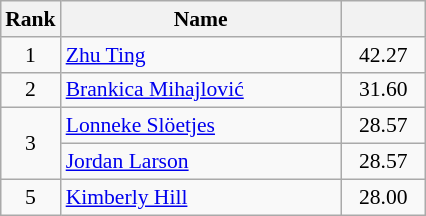<table class="wikitable" style="margin:0.5em auto;width=480;font-size:90%">
<tr>
<th width=30>Rank</th>
<th width=180>Name</th>
<th width=50></th>
</tr>
<tr>
<td align=center>1</td>
<td> <a href='#'>Zhu Ting</a></td>
<td align=center>42.27</td>
</tr>
<tr>
<td align=center>2</td>
<td> <a href='#'>Brankica Mihajlović</a></td>
<td align=center>31.60</td>
</tr>
<tr>
<td rowspan=2 align=center>3</td>
<td> <a href='#'>Lonneke Slöetjes</a></td>
<td align=center>28.57</td>
</tr>
<tr>
<td> <a href='#'>Jordan Larson</a></td>
<td align=center>28.57</td>
</tr>
<tr>
<td align=center>5</td>
<td> <a href='#'>Kimberly Hill</a></td>
<td align=center>28.00</td>
</tr>
</table>
